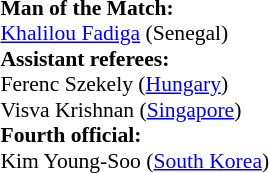<table style="width:100%; font-size:90%;">
<tr>
<td><br><strong>Man of the Match:</strong>
<br><a href='#'>Khalilou Fadiga</a> (Senegal)<br><strong>Assistant referees:</strong>
<br>Ferenc Szekely (<a href='#'>Hungary</a>)
<br>Visva Krishnan (<a href='#'>Singapore</a>)
<br><strong>Fourth official:</strong>
<br>Kim Young-Soo (<a href='#'>South Korea</a>)</td>
</tr>
</table>
